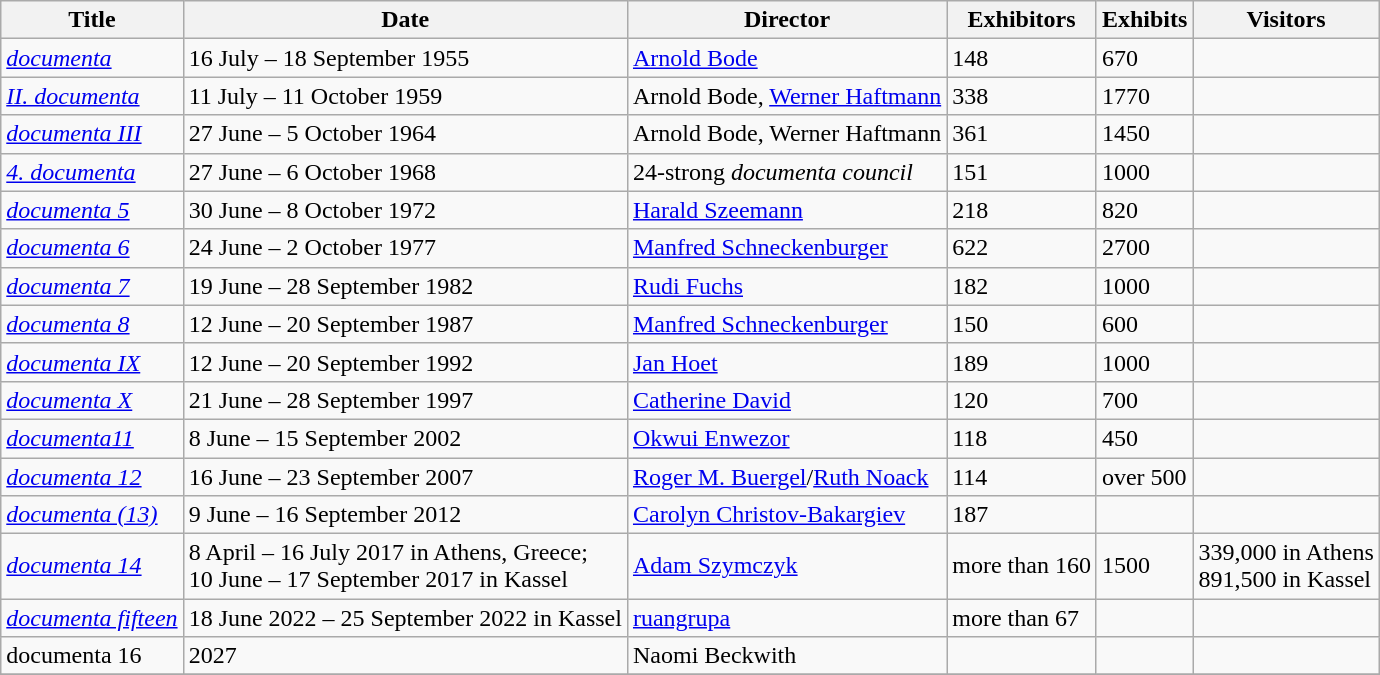<table class="wikitable sortable">
<tr>
<th>Title</th>
<th>Date</th>
<th>Director</th>
<th>Exhibitors</th>
<th>Exhibits</th>
<th>Visitors</th>
</tr>
<tr>
<td><em><a href='#'>documenta</a></em></td>
<td>16 July – 18 September 1955</td>
<td><a href='#'>Arnold Bode</a></td>
<td>148</td>
<td>670</td>
<td></td>
</tr>
<tr>
<td><em><a href='#'>II. documenta</a></em></td>
<td>11 July – 11 October 1959</td>
<td>Arnold Bode, <a href='#'>Werner Haftmann</a></td>
<td>338</td>
<td>1770</td>
<td></td>
</tr>
<tr>
<td><em><a href='#'>documenta III</a></em></td>
<td>27 June – 5 October 1964</td>
<td>Arnold Bode, Werner Haftmann</td>
<td>361</td>
<td>1450</td>
<td></td>
</tr>
<tr>
<td><em><a href='#'>4. documenta</a></em></td>
<td>27 June – 6 October 1968</td>
<td>24-strong <em>documenta council</em></td>
<td>151</td>
<td>1000</td>
<td></td>
</tr>
<tr>
<td><em><a href='#'>documenta 5</a></em></td>
<td>30 June – 8 October 1972</td>
<td><a href='#'>Harald Szeemann</a></td>
<td>218</td>
<td>820</td>
<td></td>
</tr>
<tr>
<td><em><a href='#'>documenta 6</a></em></td>
<td>24 June – 2 October 1977</td>
<td><a href='#'>Manfred Schneckenburger</a></td>
<td>622</td>
<td>2700</td>
<td></td>
</tr>
<tr>
<td><em><a href='#'>documenta 7</a></em></td>
<td>19 June – 28 September 1982</td>
<td><a href='#'>Rudi Fuchs</a></td>
<td>182</td>
<td>1000</td>
<td></td>
</tr>
<tr>
<td><em><a href='#'>documenta 8</a></em></td>
<td>12 June – 20 September 1987</td>
<td><a href='#'>Manfred Schneckenburger</a></td>
<td>150</td>
<td>600</td>
<td></td>
</tr>
<tr>
<td><em><a href='#'>documenta IX</a></em></td>
<td>12 June – 20 September 1992</td>
<td><a href='#'>Jan Hoet</a></td>
<td>189</td>
<td>1000</td>
<td></td>
</tr>
<tr>
<td><em><a href='#'>documenta X</a></em></td>
<td>21 June – 28 September 1997</td>
<td><a href='#'>Catherine David</a></td>
<td>120</td>
<td>700</td>
<td></td>
</tr>
<tr>
<td><em><a href='#'>documenta11</a></em></td>
<td>8 June – 15 September 2002</td>
<td><a href='#'>Okwui Enwezor</a></td>
<td>118</td>
<td>450</td>
<td></td>
</tr>
<tr>
<td><em><a href='#'>documenta 12</a></em></td>
<td>16 June – 23 September 2007</td>
<td><a href='#'>Roger M. Buergel</a>/<a href='#'>Ruth Noack</a></td>
<td>114</td>
<td>over 500</td>
<td></td>
</tr>
<tr>
<td><em><a href='#'>documenta (13)</a></em></td>
<td>9 June – 16 September 2012</td>
<td><a href='#'>Carolyn Christov-Bakargiev</a></td>
<td>187</td>
<td></td>
<td></td>
</tr>
<tr>
<td><em><a href='#'>documenta 14</a></em></td>
<td>8 April – 16 July 2017 in Athens, Greece;<br>10 June – 17 September 2017 in Kassel</td>
<td><a href='#'>Adam Szymczyk</a></td>
<td>more than 160</td>
<td>1500</td>
<td>339,000 in Athens<br>891,500 in Kassel</td>
</tr>
<tr>
<td><em><a href='#'>documenta fifteen</a></em></td>
<td>18 June 2022 – 25 September 2022 in Kassel</td>
<td><a href='#'>ruangrupa</a></td>
<td>more than 67</td>
<td></td>
<td></td>
</tr>
<tr>
<td>documenta 16</td>
<td>2027</td>
<td>Naomi Beckwith</td>
<td></td>
<td></td>
<td></td>
</tr>
<tr>
</tr>
</table>
